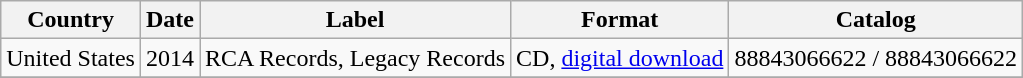<table class="wikitable">
<tr>
<th>Country</th>
<th>Date</th>
<th>Label</th>
<th>Format</th>
<th>Catalog</th>
</tr>
<tr>
<td>United States</td>
<td>2014</td>
<td>RCA Records, Legacy Records</td>
<td>CD, <a href='#'>digital download</a></td>
<td>88843066622 / 88843066622</td>
</tr>
<tr>
</tr>
</table>
